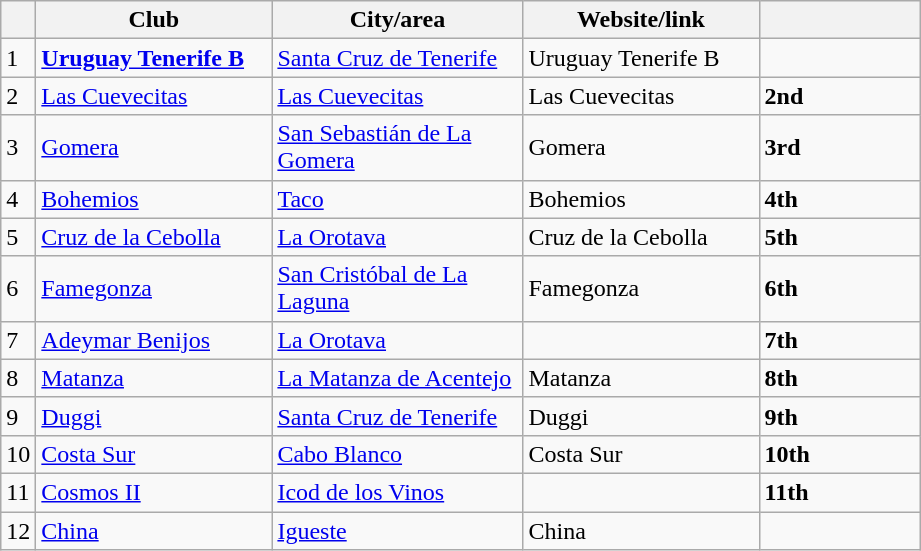<table class="wikitable sortable">
<tr>
<th width=5></th>
<th width=150>Club</th>
<th width=160>City/area</th>
<th width=150>Website/link</th>
<th width=100></th>
</tr>
<tr>
<td>1</td>
<td><strong><a href='#'>Uruguay Tenerife B</a></strong></td>
<td><a href='#'>Santa Cruz de Tenerife</a></td>
<td>Uruguay Tenerife B</td>
<td><strong></strong></td>
</tr>
<tr>
<td>2</td>
<td><a href='#'>Las Cuevecitas</a></td>
<td><a href='#'>Las Cuevecitas</a></td>
<td>Las Cuevecitas</td>
<td><strong>2nd</strong></td>
</tr>
<tr>
<td>3</td>
<td><a href='#'>Gomera</a></td>
<td><a href='#'>San Sebastián de La Gomera</a></td>
<td>Gomera</td>
<td><strong>3rd</strong></td>
</tr>
<tr>
<td>4</td>
<td><a href='#'>Bohemios</a></td>
<td><a href='#'>Taco</a></td>
<td>Bohemios</td>
<td><strong>4th</strong></td>
</tr>
<tr>
<td>5</td>
<td><a href='#'>Cruz de la Cebolla</a></td>
<td><a href='#'>La Orotava</a></td>
<td>Cruz de la Cebolla</td>
<td><strong>5th</strong></td>
</tr>
<tr>
<td>6</td>
<td><a href='#'>Famegonza</a></td>
<td><a href='#'>San Cristóbal de La Laguna</a></td>
<td>Famegonza</td>
<td><strong>6th</strong></td>
</tr>
<tr>
<td>7</td>
<td><a href='#'>Adeymar Benijos</a></td>
<td><a href='#'>La Orotava</a></td>
<td></td>
<td><strong>7th</strong></td>
</tr>
<tr>
<td>8</td>
<td><a href='#'>Matanza</a></td>
<td><a href='#'>La Matanza de Acentejo</a></td>
<td>Matanza</td>
<td><strong>8th</strong></td>
</tr>
<tr>
<td>9</td>
<td><a href='#'>Duggi</a></td>
<td><a href='#'>Santa Cruz de Tenerife</a></td>
<td>Duggi</td>
<td><strong>9th</strong></td>
</tr>
<tr>
<td>10</td>
<td><a href='#'>Costa Sur</a></td>
<td><a href='#'>Cabo Blanco</a></td>
<td>Costa Sur</td>
<td><strong>10th</strong></td>
</tr>
<tr>
<td>11</td>
<td><a href='#'>Cosmos II</a></td>
<td><a href='#'>Icod de los Vinos</a></td>
<td></td>
<td><strong>11th</strong></td>
</tr>
<tr>
<td>12</td>
<td><a href='#'>China</a></td>
<td><a href='#'>Igueste</a></td>
<td>China</td>
<td><strong></strong></td>
</tr>
</table>
